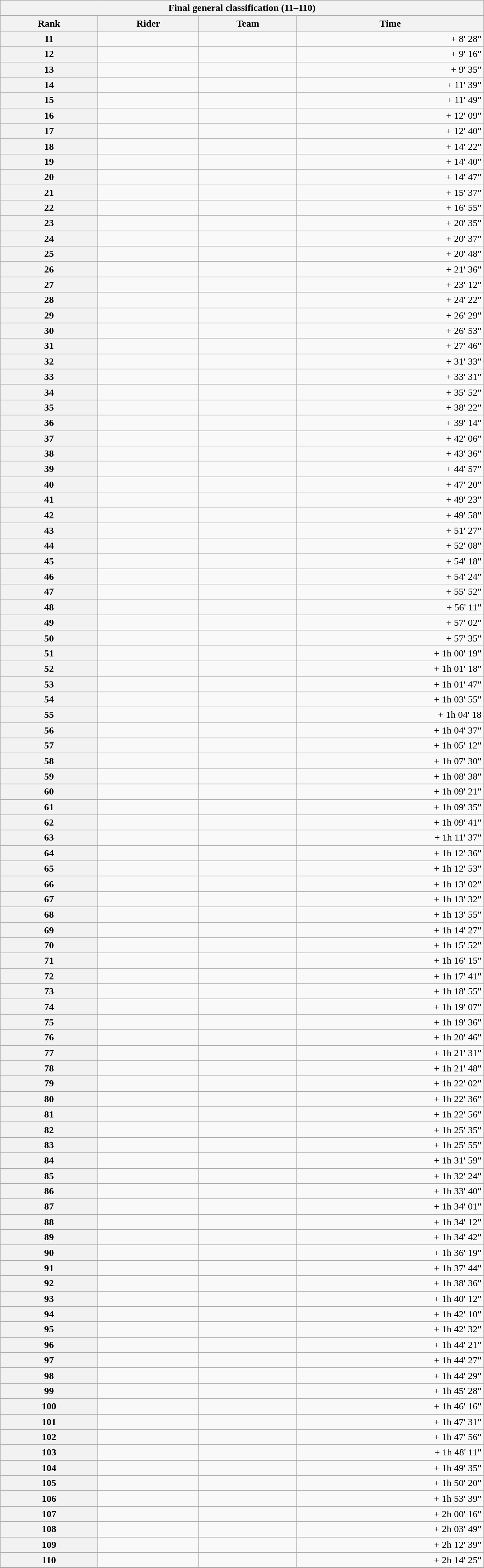<table class="collapsible collapsed wikitable" style="width:50em;margin-top:-1px;">
<tr>
<th scope="col" colspan="4">Final general classification (11–110)</th>
</tr>
<tr>
<th scope="col">Rank</th>
<th scope="col">Rider</th>
<th scope="col">Team</th>
<th scope="col">Time</th>
</tr>
<tr>
<th scope="row">11</th>
<td> </td>
<td></td>
<td align="right">+ 8' 28"</td>
</tr>
<tr>
<th scope="row">12</th>
<td></td>
<td></td>
<td align="right">+ 9' 16"</td>
</tr>
<tr>
<th scope="row">13</th>
<td> </td>
<td></td>
<td align="right">+ 9' 35"</td>
</tr>
<tr>
<th scope="row">14</th>
<td></td>
<td></td>
<td align="right">+ 11' 39"</td>
</tr>
<tr>
<th scope="row">15</th>
<td></td>
<td></td>
<td align="right">+ 11' 49"</td>
</tr>
<tr>
<th scope="row">16</th>
<td></td>
<td></td>
<td align="right">+ 12' 09"</td>
</tr>
<tr>
<th scope="row">17</th>
<td></td>
<td></td>
<td align="right">+ 12' 40"</td>
</tr>
<tr>
<th scope="row">18</th>
<td></td>
<td></td>
<td align="right">+ 14' 22"</td>
</tr>
<tr>
<th scope="row">19</th>
<td></td>
<td></td>
<td align="right">+ 14' 40"</td>
</tr>
<tr>
<th scope="row">20</th>
<td></td>
<td></td>
<td align="right">+ 14' 47"</td>
</tr>
<tr>
<th scope="row">21</th>
<td></td>
<td></td>
<td align="right">+ 15' 37"</td>
</tr>
<tr>
<th scope="row">22</th>
<td></td>
<td></td>
<td align="right">+ 16' 55"</td>
</tr>
<tr>
<th scope="row">23</th>
<td></td>
<td></td>
<td align="right">+ 20' 35"</td>
</tr>
<tr>
<th scope="row">24</th>
<td></td>
<td></td>
<td align="right">+ 20' 37"</td>
</tr>
<tr>
<th scope="row">25</th>
<td></td>
<td></td>
<td align="right">+ 20' 48"</td>
</tr>
<tr>
<th scope="row">26</th>
<td></td>
<td></td>
<td align="right">+ 21' 36"</td>
</tr>
<tr>
<th scope="row">27</th>
<td></td>
<td></td>
<td align="right">+ 23' 12"</td>
</tr>
<tr>
<th scope="row">28</th>
<td></td>
<td></td>
<td align="right">+ 24' 22"</td>
</tr>
<tr>
<th scope="row">29</th>
<td></td>
<td></td>
<td align="right">+ 26' 29"</td>
</tr>
<tr>
<th scope="row">30</th>
<td> </td>
<td></td>
<td align="right">+ 26' 53"</td>
</tr>
<tr>
<th scope="row">31</th>
<td> </td>
<td></td>
<td align="right">+ 27' 46"</td>
</tr>
<tr>
<th scope="row">32</th>
<td></td>
<td></td>
<td align="right">+ 31' 33"</td>
</tr>
<tr>
<th scope="row">33</th>
<td></td>
<td></td>
<td align="right">+ 33' 31"</td>
</tr>
<tr>
<th scope="row">34</th>
<td></td>
<td></td>
<td align="right">+ 35' 52"</td>
</tr>
<tr>
<th scope="row">35</th>
<td></td>
<td></td>
<td align="right">+ 38' 22"</td>
</tr>
<tr>
<th scope="row">36</th>
<td></td>
<td></td>
<td align="right">+ 39' 14"</td>
</tr>
<tr>
<th scope="row">37</th>
<td></td>
<td></td>
<td align="right">+ 42' 06"</td>
</tr>
<tr>
<th scope="row">38</th>
<td></td>
<td></td>
<td align="right">+ 43' 36"</td>
</tr>
<tr>
<th scope="row">39</th>
<td></td>
<td></td>
<td align="right">+ 44' 57"</td>
</tr>
<tr>
<th scope="row">40</th>
<td></td>
<td></td>
<td align="right">+ 47' 20"</td>
</tr>
<tr>
<th scope="row">41</th>
<td></td>
<td></td>
<td align="right">+ 49' 23"</td>
</tr>
<tr>
<th scope="row">42</th>
<td></td>
<td></td>
<td align="right">+ 49' 58"</td>
</tr>
<tr>
<th scope="row">43</th>
<td></td>
<td></td>
<td align="right">+ 51' 27"</td>
</tr>
<tr>
<th scope="row">44</th>
<td></td>
<td></td>
<td align="right">+ 52' 08"</td>
</tr>
<tr>
<th scope="row">45</th>
<td></td>
<td></td>
<td align="right">+ 54' 18"</td>
</tr>
<tr>
<th scope="row">46</th>
<td></td>
<td></td>
<td align="right">+ 54' 24"</td>
</tr>
<tr>
<th scope="row">47</th>
<td></td>
<td></td>
<td align="right">+ 55' 52"</td>
</tr>
<tr>
<th scope="row">48</th>
<td></td>
<td></td>
<td align="right">+ 56' 11"</td>
</tr>
<tr>
<th scope="row">49</th>
<td></td>
<td></td>
<td align="right">+ 57' 02"</td>
</tr>
<tr>
<th scope="row">50</th>
<td></td>
<td></td>
<td align="right">+ 57' 35"</td>
</tr>
<tr>
<th scope="row">51</th>
<td></td>
<td></td>
<td align="right">+ 1h 00' 19"</td>
</tr>
<tr>
<th scope="row">52</th>
<td></td>
<td></td>
<td align="right">+ 1h 01' 18"</td>
</tr>
<tr>
<th scope="row">53</th>
<td></td>
<td></td>
<td align="right">+ 1h 01' 47"</td>
</tr>
<tr>
<th scope="row">54</th>
<td></td>
<td></td>
<td align="right">+ 1h 03' 55"</td>
</tr>
<tr>
<th scope="row">55</th>
<td></td>
<td></td>
<td align="right">+ 1h 04' 18</td>
</tr>
<tr>
<th scope="row">56</th>
<td></td>
<td></td>
<td align="right">+ 1h 04' 37"</td>
</tr>
<tr>
<th scope="row">57</th>
<td></td>
<td></td>
<td align="right">+ 1h 05' 12"</td>
</tr>
<tr>
<th scope="row">58</th>
<td></td>
<td></td>
<td align="right">+ 1h 07' 30"</td>
</tr>
<tr>
<th scope="row">59</th>
<td> </td>
<td></td>
<td align="right">+ 1h 08' 38"</td>
</tr>
<tr>
<th scope="row">60</th>
<td></td>
<td></td>
<td align="right">+ 1h 09' 21"</td>
</tr>
<tr>
<th scope="row">61</th>
<td> </td>
<td></td>
<td align="right">+ 1h 09' 35"</td>
</tr>
<tr>
<th scope="row">62</th>
<td></td>
<td></td>
<td align="right">+ 1h 09' 41"</td>
</tr>
<tr>
<th scope=row">63</th>
<td></td>
<td></td>
<td align="right">+ 1h 11' 37"</td>
</tr>
<tr>
<th scope="row">64</th>
<td></td>
<td></td>
<td align="right">+ 1h 12' 36"</td>
</tr>
<tr>
<th scope="row">65</th>
<td></td>
<td></td>
<td align="right">+ 1h 12' 53"</td>
</tr>
<tr>
<th scope="row">66</th>
<td></td>
<td></td>
<td align="right">+ 1h 13' 02"</td>
</tr>
<tr>
<th scope="row">67</th>
<td></td>
<td></td>
<td align="right">+ 1h 13' 32"</td>
</tr>
<tr>
<th scope="row">68</th>
<td></td>
<td></td>
<td align="right">+ 1h 13' 55"</td>
</tr>
<tr>
<th scope="row">69</th>
<td></td>
<td></td>
<td align="right">+ 1h 14' 27"</td>
</tr>
<tr>
<th scope="row">70</th>
<td></td>
<td></td>
<td align="right">+ 1h 15' 52"</td>
</tr>
<tr>
<th scope="row">71</th>
<td></td>
<td></td>
<td align="right">+ 1h 16' 15"</td>
</tr>
<tr>
<th scope="row">72</th>
<td></td>
<td></td>
<td align="right">+ 1h 17' 41"</td>
</tr>
<tr>
<th scope="row">73</th>
<td></td>
<td></td>
<td align="right">+ 1h 18' 55"</td>
</tr>
<tr>
<th scope="row">74</th>
<td></td>
<td></td>
<td align="right">+ 1h 19' 07"</td>
</tr>
<tr>
<th scope="row">75</th>
<td></td>
<td></td>
<td align="right">+ 1h 19' 36"</td>
</tr>
<tr>
<th scope="row">76</th>
<td></td>
<td></td>
<td align="right">+ 1h 20' 46"</td>
</tr>
<tr>
<th scope="row">77</th>
<td></td>
<td></td>
<td align="right">+ 1h 21' 31"</td>
</tr>
<tr>
<th scope="row">78</th>
<td></td>
<td></td>
<td align="right">+ 1h 21' 48"</td>
</tr>
<tr>
<th scope="row">79</th>
<td></td>
<td></td>
<td align="right">+ 1h 22' 02"</td>
</tr>
<tr>
<th scope="row">80</th>
<td></td>
<td></td>
<td align="right">+ 1h 22' 36"</td>
</tr>
<tr>
<th scope="row">81</th>
<td></td>
<td></td>
<td align="right">+ 1h 22' 56"</td>
</tr>
<tr>
<th scope="row">82</th>
<td></td>
<td></td>
<td align="right">+ 1h 25' 35"</td>
</tr>
<tr>
<th scope="row">83</th>
<td></td>
<td></td>
<td align="right">+ 1h 25' 55"</td>
</tr>
<tr>
<th scope="row">84</th>
<td></td>
<td></td>
<td align="right">+ 1h 31' 59"</td>
</tr>
<tr>
<th scope="row">85</th>
<td></td>
<td></td>
<td align="right">+ 1h 32' 24"</td>
</tr>
<tr>
<th scope="row">86</th>
<td></td>
<td></td>
<td align="right">+ 1h 33' 40"</td>
</tr>
<tr>
<th scope="row">87</th>
<td></td>
<td></td>
<td align="right">+ 1h 34' 01"</td>
</tr>
<tr>
<th scope="row">88</th>
<td></td>
<td></td>
<td align="right">+ 1h 34' 12"</td>
</tr>
<tr>
<th scope="row">89</th>
<td></td>
<td></td>
<td align="right">+ 1h 34' 42"</td>
</tr>
<tr>
<th scope="row">90</th>
<td></td>
<td></td>
<td align="right">+ 1h 36' 19"</td>
</tr>
<tr>
<th scope="row">91</th>
<td></td>
<td></td>
<td align="right">+ 1h 37' 44"</td>
</tr>
<tr>
<th scope="row">92</th>
<td></td>
<td></td>
<td align="right">+ 1h 38' 36"</td>
</tr>
<tr>
<th scope="row">93</th>
<td></td>
<td></td>
<td align="right">+ 1h 40' 12"</td>
</tr>
<tr>
<th scope="row">94</th>
<td></td>
<td></td>
<td align="right">+ 1h 42' 10"</td>
</tr>
<tr>
<th scope="row">95</th>
<td></td>
<td></td>
<td align="right">+ 1h 42' 32"</td>
</tr>
<tr>
<th scope="row">96</th>
<td></td>
<td></td>
<td align="right">+ 1h 44' 21"</td>
</tr>
<tr>
<th scope="row">97</th>
<td></td>
<td></td>
<td align="right">+ 1h 44' 27"</td>
</tr>
<tr>
<th scope="row">98</th>
<td></td>
<td></td>
<td align="right">+ 1h 44' 29"</td>
</tr>
<tr>
<th scope="row">99</th>
<td></td>
<td></td>
<td align="right">+ 1h 45' 28"</td>
</tr>
<tr>
<th scope="row">100</th>
<td></td>
<td></td>
<td align="right">+ 1h 46' 16"</td>
</tr>
<tr>
<th scope="row">101</th>
<td></td>
<td></td>
<td align="right">+ 1h 47' 31"</td>
</tr>
<tr>
<th scope="row">102</th>
<td></td>
<td></td>
<td align="right">+ 1h 47' 56"</td>
</tr>
<tr>
<th scope="row">103</th>
<td></td>
<td></td>
<td align="right">+ 1h 48' 11"</td>
</tr>
<tr>
<th scope="row">104</th>
<td></td>
<td></td>
<td align="right">+ 1h 49' 35"</td>
</tr>
<tr>
<th scope="row">105</th>
<td></td>
<td></td>
<td align="right">+ 1h 50' 20"</td>
</tr>
<tr>
<th scope="row">106</th>
<td></td>
<td></td>
<td align="right">+ 1h 53' 39"</td>
</tr>
<tr>
<th scope="row">107</th>
<td></td>
<td></td>
<td align="right">+ 2h 00' 16"</td>
</tr>
<tr>
<th scope="row">108</th>
<td></td>
<td></td>
<td align="right">+ 2h 03' 49"</td>
</tr>
<tr>
<th scope="row">109</th>
<td></td>
<td></td>
<td align="right">+ 2h 12' 39"</td>
</tr>
<tr>
<th scope="row">110</th>
<td></td>
<td></td>
<td align="right">+ 2h 14' 25"</td>
</tr>
<tr>
</tr>
</table>
